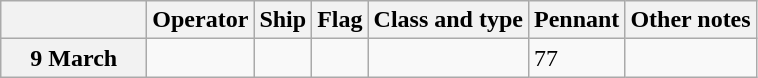<table Class="wikitable">
<tr>
<th width="90"></th>
<th>Operator</th>
<th>Ship</th>
<th>Flag</th>
<th>Class and type</th>
<th>Pennant</th>
<th>Other notes</th>
</tr>
<tr ---->
<th>9 March</th>
<td></td>
<td><strong></strong></td>
<td></td>
<td></td>
<td>77</td>
<td></td>
</tr>
</table>
